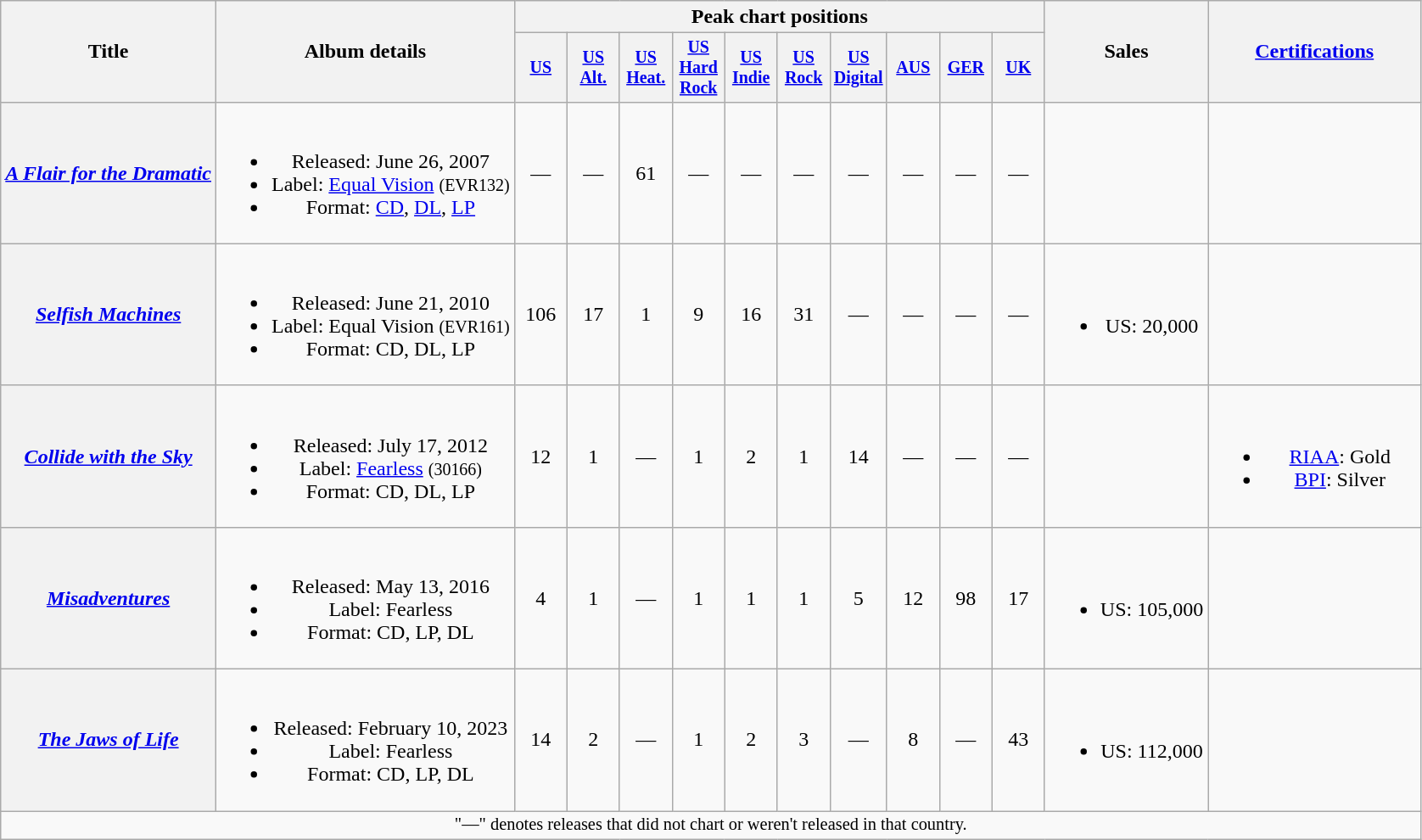<table class="wikitable plainrowheaders" style="text-align:center;">
<tr>
<th scope="col" rowspan="2">Title</th>
<th scope="col" rowspan="2">Album details</th>
<th scope="col" colspan="10">Peak chart positions</th>
<th scope="col" rowspan="2">Sales</th>
<th scope="col" rowspan="2" style="width:10em;"><a href='#'>Certifications</a></th>
</tr>
<tr>
<th style="width:35px;font-size:smaller;"><a href='#'>US</a><br></th>
<th style="width:35px;font-size:smaller;"><a href='#'>US Alt.</a><br></th>
<th style="width:35px;font-size:smaller;"><a href='#'>US<br>Heat.</a><br></th>
<th style="width:35px;font-size:smaller;"><a href='#'>US Hard Rock</a><br></th>
<th style="width:35px;font-size:smaller;"><a href='#'>US Indie</a><br></th>
<th style="width:35px;font-size:smaller;"><a href='#'>US Rock</a><br></th>
<th style="width:35px;font-size:smaller;"><a href='#'>US Digital</a><br></th>
<th style="width:35px;font-size:smaller;"><a href='#'>AUS</a><br></th>
<th style="width:35px;font-size:smaller;"><a href='#'>GER</a><br></th>
<th style="width:35px;font-size:smaller;"><a href='#'>UK</a><br></th>
</tr>
<tr>
<th scope="row"><em><a href='#'>A Flair for the Dramatic</a></em></th>
<td><br><ul><li>Released: June 26, 2007</li><li>Label: <a href='#'>Equal Vision</a> <small>(EVR132)</small></li><li>Format: <a href='#'>CD</a>, <a href='#'>DL</a>, <a href='#'>LP</a></li></ul></td>
<td>—</td>
<td>—</td>
<td>61</td>
<td>—</td>
<td>—</td>
<td>—</td>
<td>—</td>
<td>—</td>
<td>—</td>
<td>—</td>
<td></td>
<td></td>
</tr>
<tr>
<th scope="row"><em><a href='#'>Selfish Machines</a></em></th>
<td><br><ul><li>Released: June 21, 2010</li><li>Label: Equal Vision <small>(EVR161)</small></li><li>Format: CD, DL, LP</li></ul></td>
<td>106</td>
<td>17</td>
<td>1</td>
<td>9</td>
<td>16</td>
<td>31</td>
<td>—</td>
<td>—</td>
<td>—</td>
<td>—</td>
<td><br><ul><li>US: 20,000</li></ul></td>
<td></td>
</tr>
<tr>
<th scope="row"><em><a href='#'>Collide with the Sky</a></em></th>
<td><br><ul><li>Released: July 17, 2012</li><li>Label: <a href='#'>Fearless</a> <small>(30166)</small></li><li>Format: CD, DL, LP</li></ul></td>
<td>12</td>
<td>1</td>
<td>—</td>
<td>1</td>
<td>2</td>
<td>1</td>
<td>14</td>
<td>—</td>
<td>—</td>
<td>—</td>
<td></td>
<td><br><ul><li><a href='#'>RIAA</a>: Gold</li><li><a href='#'>BPI</a>: Silver</li></ul></td>
</tr>
<tr>
<th scope="row"><em><a href='#'>Misadventures</a></em></th>
<td><br><ul><li>Released: May 13, 2016</li><li>Label: Fearless</li><li>Format: CD, LP, DL</li></ul></td>
<td>4</td>
<td>1</td>
<td>—</td>
<td>1</td>
<td>1</td>
<td>1</td>
<td>5</td>
<td>12</td>
<td>98</td>
<td>17</td>
<td><br><ul><li>US: 105,000</li></ul></td>
<td></td>
</tr>
<tr>
<th scope="row"><em><a href='#'>The Jaws of Life</a></em></th>
<td><br><ul><li>Released: February 10, 2023</li><li>Label: Fearless</li><li>Format: CD, LP, DL</li></ul></td>
<td>14</td>
<td>2</td>
<td>—</td>
<td>1</td>
<td>2</td>
<td>3</td>
<td>—</td>
<td>8<br></td>
<td>—</td>
<td>43</td>
<td><br><ul><li>US: 112,000</li></ul></td>
<td></td>
</tr>
<tr>
<td colspan="20" style="font-size:85%">"—" denotes releases that did not chart or weren't released in that country.</td>
</tr>
</table>
